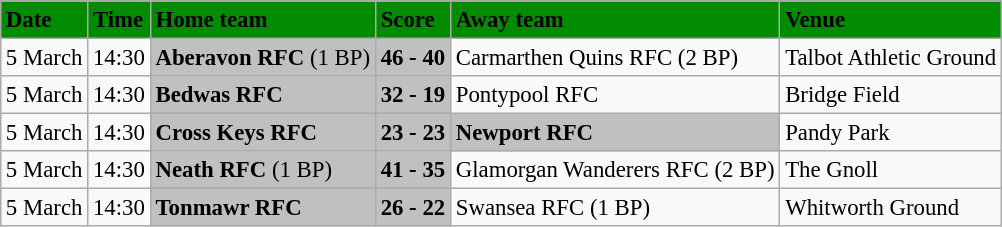<table class="wikitable" style="margin:0.5em auto; font-size:95%">
<tr bgcolor="#008B00">
<td><strong>Date</strong></td>
<td><strong>Time</strong></td>
<td><strong>Home team</strong></td>
<td><strong>Score</strong></td>
<td><strong>Away team</strong></td>
<td><strong>Venue</strong></td>
</tr>
<tr>
<td>5 March</td>
<td>14:30</td>
<td bgcolor="silver"><strong>Aberavon RFC</strong> (1 BP)</td>
<td bgcolor="silver"><strong>46 - 40</strong></td>
<td>Carmarthen Quins RFC (2 BP)</td>
<td>Talbot Athletic Ground</td>
</tr>
<tr>
<td>5 March</td>
<td>14:30</td>
<td bgcolor="silver"><strong>Bedwas RFC</strong></td>
<td bgcolor="silver"><strong>32 - 19</strong></td>
<td>Pontypool RFC</td>
<td>Bridge Field</td>
</tr>
<tr>
<td>5 March</td>
<td>14:30</td>
<td bgcolor="silver"><strong>Cross Keys RFC</strong></td>
<td bgcolor="silver"><strong>23 - 23</strong></td>
<td bgcolor="silver"><strong>Newport RFC</strong></td>
<td>Pandy Park</td>
</tr>
<tr>
<td>5 March</td>
<td>14:30</td>
<td bgcolor="silver"><strong>Neath RFC</strong> (1 BP)</td>
<td bgcolor="silver"><strong>41 - 35</strong></td>
<td>Glamorgan Wanderers RFC (2 BP)</td>
<td>The Gnoll</td>
</tr>
<tr>
<td>5 March</td>
<td>14:30</td>
<td bgcolor="silver"><strong>Tonmawr RFC</strong></td>
<td bgcolor="silver"><strong>26 - 22</strong></td>
<td>Swansea RFC (1 BP)</td>
<td>Whitworth Ground</td>
</tr>
</table>
